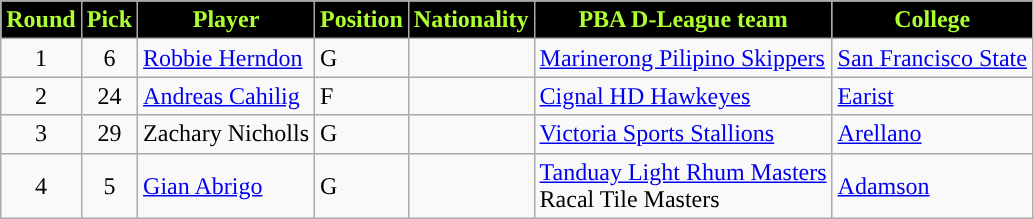<table class="wikitable sortable sortable">
<tr>
<th style="background:#000000; color:#ADFF2F; ">Round</th>
<th style="background:#000000; color:#ADFF2F; ">Pick</th>
<th style="background:#000000; color:#ADFF2F; ">Player</th>
<th style="background:#000000; color:#ADFF2F; ">Position</th>
<th style="background:#000000; color:#ADFF2F; ">Nationality</th>
<th style="background:#000000; color:#ADFF2F; ">PBA D-League team</th>
<th style="background:#000000; color:#ADFF2F; ">College</th>
</tr>
<tr>
<td align=center>1</td>
<td align=center>6</td>
<td><a href='#'>Robbie Herndon</a></td>
<td>G</td>
<td></td>
<td><a href='#'>Marinerong Pilipino Skippers</a></td>
<td><a href='#'>San Francisco State</a></td>
</tr>
<tr>
<td align=center>2</td>
<td align=center>24</td>
<td><a href='#'>Andreas Cahilig</a></td>
<td>F</td>
<td></td>
<td><a href='#'>Cignal HD Hawkeyes</a></td>
<td><a href='#'>Earist</a></td>
</tr>
<tr>
<td align=center>3</td>
<td align=center>29</td>
<td>Zachary Nicholls</td>
<td>G</td>
<td></td>
<td><a href='#'>Victoria Sports Stallions</a></td>
<td><a href='#'>Arellano</a></td>
</tr>
<tr>
<td align=center>4</td>
<td align=center>5</td>
<td><a href='#'>Gian Abrigo</a></td>
<td>G</td>
<td></td>
<td><a href='#'>Tanduay Light Rhum Masters</a> <br> Racal Tile Masters</td>
<td><a href='#'>Adamson</a></td>
</tr>
</table>
